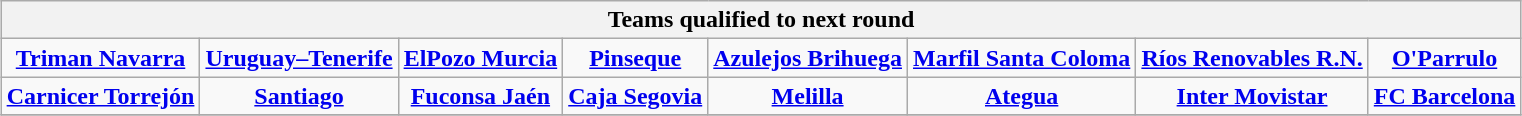<table class="wikitable" style="text-align: center; margin: 0 auto;">
<tr>
<th colspan="8">Teams qualified to next round</th>
</tr>
<tr>
<td><strong><a href='#'>Triman Navarra</a></strong></td>
<td><strong><a href='#'>Uruguay–Tenerife</a></strong></td>
<td><strong><a href='#'>ElPozo Murcia</a></strong></td>
<td><strong><a href='#'>Pinseque</a></strong></td>
<td><strong><a href='#'>Azulejos Brihuega</a></strong></td>
<td><strong><a href='#'>Marfil Santa Coloma</a></strong></td>
<td><strong><a href='#'>Ríos Renovables R.N.</a></strong></td>
<td><strong><a href='#'>O'Parrulo</a></strong></td>
</tr>
<tr>
<td><strong><a href='#'>Carnicer Torrejón</a></strong></td>
<td><strong><a href='#'>Santiago</a></strong></td>
<td><strong><a href='#'>Fuconsa Jaén</a></strong></td>
<td><strong><a href='#'>Caja Segovia</a></strong></td>
<td><strong><a href='#'>Melilla</a></strong></td>
<td><strong><a href='#'>Ategua</a></strong></td>
<td><strong><a href='#'>Inter Movistar</a></strong></td>
<td><strong><a href='#'>FC Barcelona</a></strong></td>
</tr>
<tr>
</tr>
</table>
